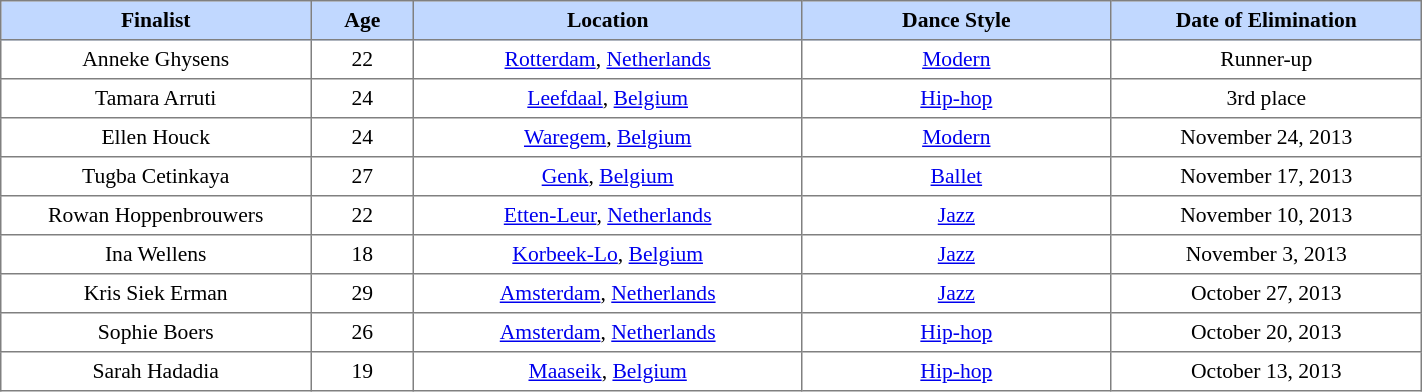<table border="1" cellpadding="4" cellspacing="0"  style="text-align:center; font-size:90%; border-collapse:collapse; width:75%;">
<tr style="background:#C1D8FF;">
<th width=12%>Finalist</th>
<th width=4% align=center>Age</th>
<th width=15%>Location</th>
<th width=12%>Dance Style</th>
<th width=12%>Date of Elimination</th>
</tr>
<tr>
<td>Anneke Ghysens</td>
<td>22</td>
<td><a href='#'>Rotterdam</a>, <a href='#'>Netherlands</a></td>
<td><a href='#'>Modern</a></td>
<td>Runner-up</td>
</tr>
<tr>
<td>Tamara Arruti</td>
<td>24</td>
<td><a href='#'>Leefdaal</a>, <a href='#'>Belgium</a></td>
<td><a href='#'>Hip-hop</a></td>
<td>3rd place</td>
</tr>
<tr>
<td>Ellen Houck</td>
<td>24</td>
<td><a href='#'>Waregem</a>, <a href='#'>Belgium</a></td>
<td><a href='#'>Modern</a></td>
<td>November 24, 2013</td>
</tr>
<tr>
<td>Tugba Cetinkaya</td>
<td>27</td>
<td><a href='#'>Genk</a>, <a href='#'>Belgium</a></td>
<td><a href='#'>Ballet</a></td>
<td>November 17, 2013</td>
</tr>
<tr>
<td>Rowan Hoppenbrouwers</td>
<td>22</td>
<td><a href='#'>Etten-Leur</a>, <a href='#'>Netherlands</a></td>
<td><a href='#'>Jazz</a></td>
<td>November 10, 2013</td>
</tr>
<tr>
<td>Ina Wellens</td>
<td>18</td>
<td><a href='#'>Korbeek-Lo</a>, <a href='#'>Belgium</a></td>
<td><a href='#'>Jazz</a></td>
<td>November 3, 2013</td>
</tr>
<tr>
<td>Kris Siek Erman</td>
<td>29</td>
<td><a href='#'>Amsterdam</a>, <a href='#'>Netherlands</a></td>
<td><a href='#'>Jazz</a></td>
<td>October 27, 2013</td>
</tr>
<tr>
<td>Sophie Boers</td>
<td>26</td>
<td><a href='#'>Amsterdam</a>, <a href='#'>Netherlands</a></td>
<td><a href='#'>Hip-hop</a></td>
<td>October 20, 2013</td>
</tr>
<tr>
<td>Sarah Hadadia</td>
<td>19</td>
<td><a href='#'>Maaseik</a>, <a href='#'>Belgium</a></td>
<td><a href='#'>Hip-hop</a></td>
<td>October 13, 2013</td>
</tr>
</table>
